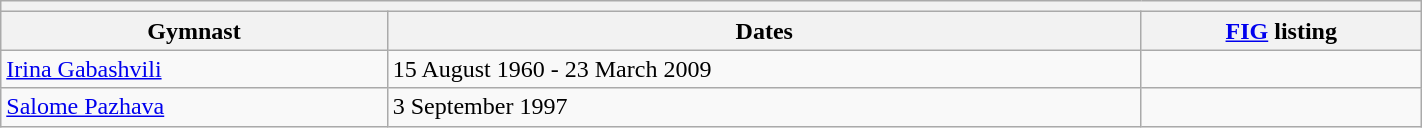<table class="wikitable mw-collapsible mw-collapsed" width="75%">
<tr>
<th colspan="3"></th>
</tr>
<tr>
<th>Gymnast</th>
<th>Dates</th>
<th><a href='#'>FIG</a> listing</th>
</tr>
<tr>
<td><a href='#'>Irina Gabashvili</a></td>
<td>15 August 1960 - 23 March 2009</td>
<td></td>
</tr>
<tr>
<td><a href='#'>Salome Pazhava</a></td>
<td>3 September 1997</td>
<td></td>
</tr>
</table>
